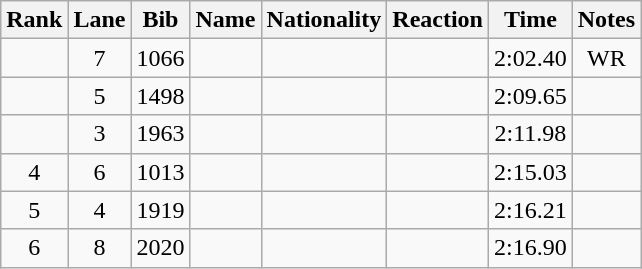<table class="wikitable sortable" style="text-align:center">
<tr>
<th>Rank</th>
<th>Lane</th>
<th>Bib</th>
<th>Name</th>
<th>Nationality</th>
<th>Reaction</th>
<th>Time</th>
<th>Notes</th>
</tr>
<tr>
<td></td>
<td>7</td>
<td>1066</td>
<td align=left></td>
<td align=left></td>
<td></td>
<td>2:02.40</td>
<td Notes>WR</td>
</tr>
<tr>
<td></td>
<td>5</td>
<td>1498</td>
<td align=left></td>
<td align=left></td>
<td></td>
<td>2:09.65</td>
<td></td>
</tr>
<tr>
<td></td>
<td>3</td>
<td>1963</td>
<td align=left></td>
<td align=left></td>
<td></td>
<td>2:11.98</td>
<td></td>
</tr>
<tr>
<td>4</td>
<td>6</td>
<td>1013</td>
<td align=left></td>
<td align=left></td>
<td></td>
<td>2:15.03</td>
<td></td>
</tr>
<tr>
<td>5</td>
<td>4</td>
<td>1919</td>
<td align=left></td>
<td align=left></td>
<td></td>
<td>2:16.21</td>
<td></td>
</tr>
<tr>
<td>6</td>
<td>8</td>
<td>2020</td>
<td align=left></td>
<td align=left></td>
<td></td>
<td>2:16.90</td>
<td></td>
</tr>
</table>
